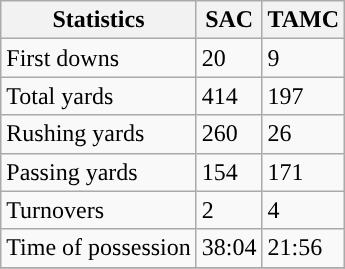<table class="wikitable" style="float: left;">
<tr>
<th>Statistics</th>
<th>SAC</th>
<th>TAMC</th>
</tr>
<tr>
<td>First downs</td>
<td>20</td>
<td>9</td>
</tr>
<tr>
<td>Total yards</td>
<td>414</td>
<td>197</td>
</tr>
<tr>
<td>Rushing yards</td>
<td>260</td>
<td>26</td>
</tr>
<tr>
<td>Passing yards</td>
<td>154</td>
<td>171</td>
</tr>
<tr>
<td>Turnovers</td>
<td>2</td>
<td>4</td>
</tr>
<tr>
<td>Time of possession</td>
<td>38:04</td>
<td>21:56</td>
</tr>
<tr>
</tr>
</table>
